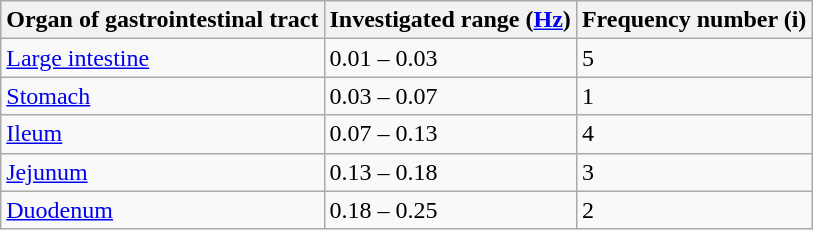<table class="wikitable">
<tr>
<th>Organ of gastrointestinal tract</th>
<th>Investigated range (<a href='#'>Hz</a>)</th>
<th>Frequency number (i)</th>
</tr>
<tr>
<td><a href='#'>Large intestine</a></td>
<td>0.01 – 0.03</td>
<td>5</td>
</tr>
<tr>
<td><a href='#'>Stomach</a></td>
<td>0.03 – 0.07</td>
<td>1</td>
</tr>
<tr>
<td><a href='#'>Ileum</a></td>
<td>0.07 – 0.13</td>
<td>4</td>
</tr>
<tr>
<td><a href='#'>Jejunum</a></td>
<td>0.13 – 0.18</td>
<td>3</td>
</tr>
<tr>
<td><a href='#'>Duodenum</a></td>
<td>0.18 – 0.25</td>
<td>2</td>
</tr>
</table>
